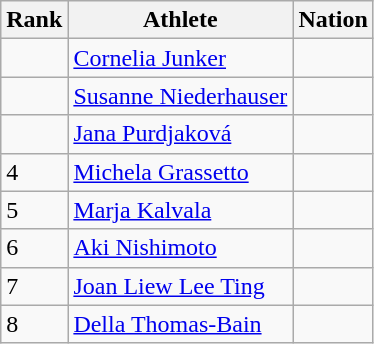<table class="wikitable sortable" style="text-align:left">
<tr>
<th scope=col>Rank</th>
<th scope=col>Athlete</th>
<th scope=col>Nation</th>
</tr>
<tr>
<td></td>
<td align=left><a href='#'>Cornelia Junker</a></td>
<td></td>
</tr>
<tr>
<td></td>
<td align=left><a href='#'>Susanne Niederhauser</a></td>
<td></td>
</tr>
<tr>
<td></td>
<td align=left><a href='#'>Jana Purdjaková</a></td>
<td></td>
</tr>
<tr>
<td>4</td>
<td align=left><a href='#'>Michela Grassetto</a></td>
<td></td>
</tr>
<tr>
<td>5</td>
<td align=left><a href='#'>Marja Kalvala</a></td>
<td></td>
</tr>
<tr>
<td>6</td>
<td align=left><a href='#'>Aki Nishimoto</a></td>
<td></td>
</tr>
<tr>
<td>7</td>
<td align=left><a href='#'>Joan Liew Lee Ting</a></td>
<td></td>
</tr>
<tr>
<td>8</td>
<td align=left><a href='#'>Della Thomas-Bain</a></td>
<td></td>
</tr>
</table>
